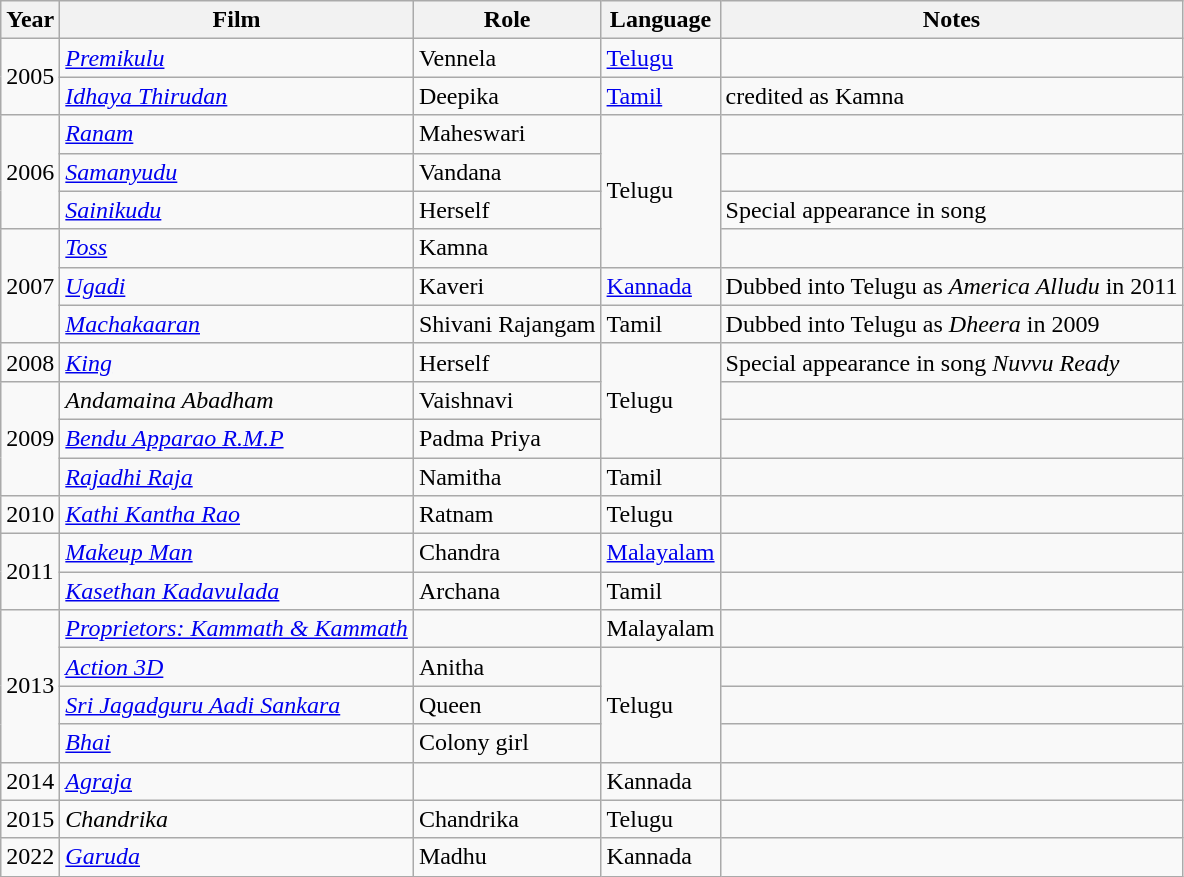<table class="wikitable sortable">
<tr>
<th>Year</th>
<th>Film</th>
<th>Role</th>
<th>Language</th>
<th class="unsortable">Notes</th>
</tr>
<tr>
<td rowspan="2">2005</td>
<td><em><a href='#'>Premikulu</a></em></td>
<td>Vennela</td>
<td><a href='#'>Telugu</a></td>
<td></td>
</tr>
<tr>
<td><em><a href='#'>Idhaya Thirudan</a></em></td>
<td>Deepika</td>
<td><a href='#'>Tamil</a></td>
<td>credited as Kamna</td>
</tr>
<tr>
<td rowspan="3">2006</td>
<td><em><a href='#'>Ranam</a></em></td>
<td>Maheswari</td>
<td rowspan="4">Telugu</td>
<td></td>
</tr>
<tr>
<td><em><a href='#'>Samanyudu</a></em></td>
<td>Vandana</td>
<td></td>
</tr>
<tr>
<td><em><a href='#'>Sainikudu</a></em></td>
<td>Herself</td>
<td>Special appearance in song</td>
</tr>
<tr>
<td rowspan="3">2007</td>
<td><em><a href='#'>Toss</a></em></td>
<td>Kamna</td>
<td></td>
</tr>
<tr>
<td><em><a href='#'>Ugadi</a></em></td>
<td>Kaveri</td>
<td><a href='#'>Kannada</a></td>
<td>Dubbed into Telugu as <em>America Alludu</em> in 2011</td>
</tr>
<tr>
<td><em><a href='#'>Machakaaran</a></em></td>
<td>Shivani Rajangam</td>
<td>Tamil</td>
<td>Dubbed into Telugu as <em>Dheera</em> in 2009</td>
</tr>
<tr>
<td>2008</td>
<td><em><a href='#'>King</a></em></td>
<td>Herself</td>
<td rowspan="3">Telugu</td>
<td>Special appearance in song <em>Nuvvu Ready</em></td>
</tr>
<tr>
<td rowspan="3">2009</td>
<td><em>Andamaina Abadham</em></td>
<td>Vaishnavi</td>
<td></td>
</tr>
<tr>
<td><em><a href='#'>Bendu Apparao R.M.P</a></em></td>
<td>Padma Priya</td>
<td></td>
</tr>
<tr>
<td><em><a href='#'>Rajadhi Raja</a></em></td>
<td>Namitha</td>
<td>Tamil</td>
<td></td>
</tr>
<tr>
<td>2010</td>
<td><em><a href='#'>Kathi Kantha Rao</a></em></td>
<td>Ratnam</td>
<td>Telugu</td>
<td></td>
</tr>
<tr>
<td rowspan="2">2011</td>
<td><em><a href='#'>Makeup Man</a></em></td>
<td>Chandra</td>
<td><a href='#'>Malayalam</a></td>
<td></td>
</tr>
<tr>
<td><em><a href='#'>Kasethan Kadavulada</a></em></td>
<td>Archana</td>
<td>Tamil</td>
<td></td>
</tr>
<tr>
<td rowspan="4">2013</td>
<td><em><a href='#'>Proprietors: Kammath & Kammath</a></em></td>
<td></td>
<td>Malayalam</td>
<td></td>
</tr>
<tr>
<td><em><a href='#'>Action 3D</a></em></td>
<td>Anitha</td>
<td rowspan="3">Telugu</td>
<td></td>
</tr>
<tr>
<td><em><a href='#'>Sri Jagadguru Aadi Sankara</a></em></td>
<td>Queen</td>
<td></td>
</tr>
<tr>
<td><em><a href='#'>Bhai</a></em></td>
<td>Colony girl</td>
<td></td>
</tr>
<tr>
<td>2014</td>
<td><em><a href='#'>Agraja</a></em></td>
<td></td>
<td>Kannada</td>
<td></td>
</tr>
<tr>
<td>2015</td>
<td><em>Chandrika</em></td>
<td>Chandrika</td>
<td>Telugu</td>
<td></td>
</tr>
<tr>
<td>2022</td>
<td><em><a href='#'>Garuda</a></em></td>
<td>Madhu</td>
<td>Kannada</td>
<td></td>
</tr>
</table>
